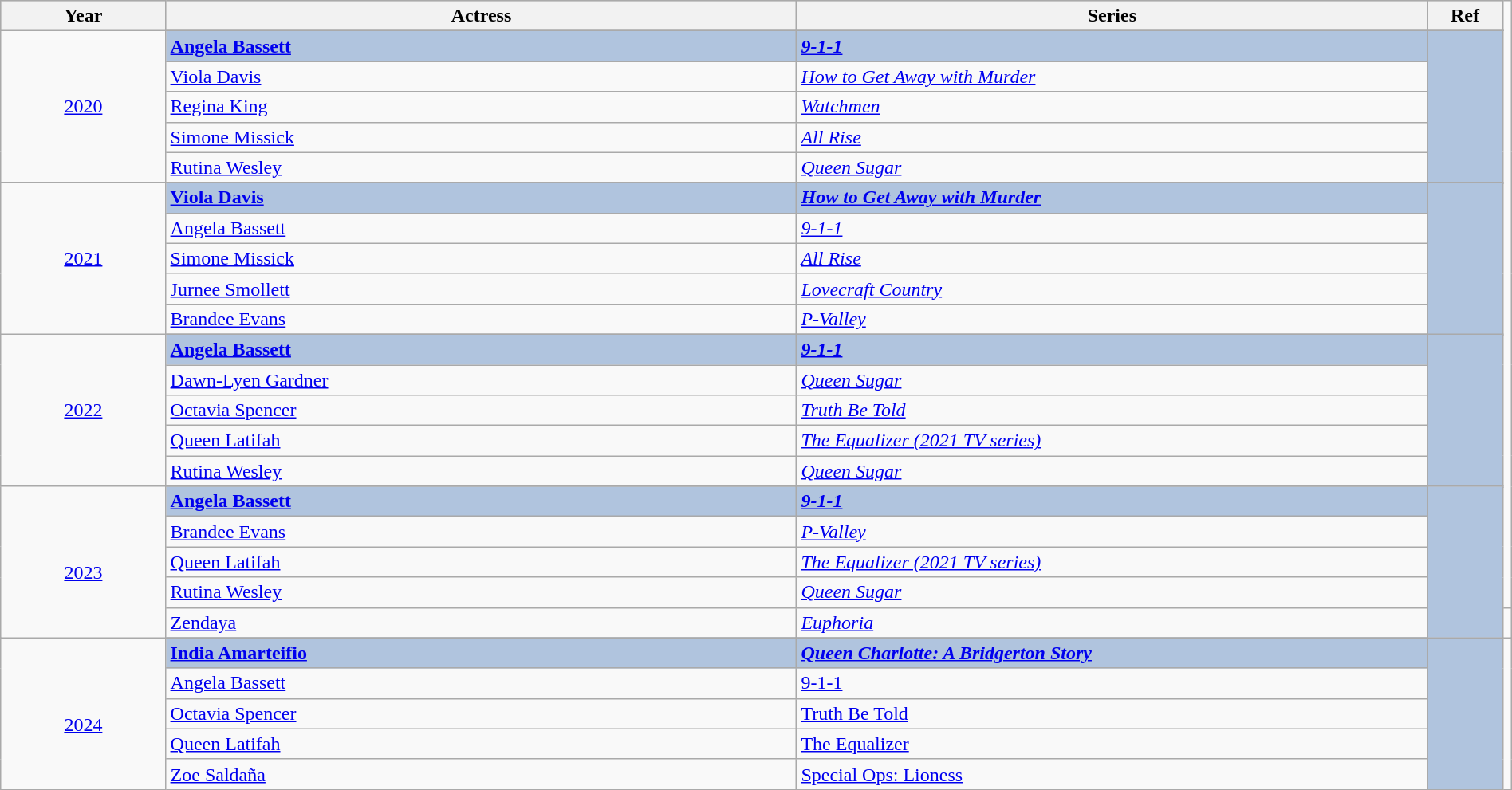<table class="wikitable" style="width:100%;">
<tr style="background:#bebebe;">
<th style="width:11%;">Year</th>
<th style="width:42%;">Actress</th>
<th style="width:42%;">Series</th>
<th style="width:5%;">Ref</th>
</tr>
<tr>
<td rowspan="6" align="center"><a href='#'>2020</a></td>
</tr>
<tr style="background:#B0C4DE">
<td><strong><a href='#'>Angela Bassett</a></strong></td>
<td><strong><em><a href='#'>9-1-1</a></em></strong></td>
<td rowspan="6" align="center"></td>
</tr>
<tr>
<td><a href='#'>Viola Davis</a></td>
<td><em><a href='#'>How to Get Away with Murder</a></em></td>
</tr>
<tr>
<td><a href='#'>Regina King</a></td>
<td><em><a href='#'>Watchmen</a></em></td>
</tr>
<tr>
<td><a href='#'>Simone Missick</a></td>
<td><em><a href='#'>All Rise</a></em></td>
</tr>
<tr>
<td><a href='#'>Rutina Wesley</a></td>
<td><em><a href='#'>Queen Sugar</a></em></td>
</tr>
<tr>
<td rowspan="6" align="center"><a href='#'>2021</a></td>
</tr>
<tr style="background:#B0C4DE">
<td><strong><a href='#'>Viola Davis</a></strong></td>
<td><strong><em><a href='#'>How to Get Away with Murder</a></em></strong></td>
<td rowspan="6" align="center"></td>
</tr>
<tr>
<td><a href='#'>Angela Bassett</a></td>
<td><em><a href='#'>9-1-1</a></em></td>
</tr>
<tr>
<td><a href='#'>Simone Missick</a></td>
<td><em><a href='#'>All Rise</a></em></td>
</tr>
<tr>
<td><a href='#'>Jurnee Smollett</a></td>
<td><em><a href='#'>Lovecraft Country</a></em></td>
</tr>
<tr>
<td><a href='#'>Brandee Evans</a></td>
<td><em><a href='#'>P-Valley</a></em></td>
</tr>
<tr>
<td rowspan="6" align="center"><a href='#'>2022</a></td>
</tr>
<tr style="background:#B0C4DE">
<td><strong><a href='#'>Angela Bassett</a></strong></td>
<td><strong><em><a href='#'>9-1-1</a></em></strong></td>
<td rowspan="6" align="center"></td>
</tr>
<tr>
<td><a href='#'>Dawn-Lyen Gardner</a></td>
<td><em><a href='#'>Queen Sugar</a></em></td>
</tr>
<tr>
<td><a href='#'>Octavia Spencer</a></td>
<td><em><a href='#'>Truth Be Told</a></em></td>
</tr>
<tr>
<td><a href='#'>Queen Latifah</a></td>
<td><em><a href='#'>The Equalizer (2021 TV series)</a></em></td>
</tr>
<tr>
<td><a href='#'>Rutina Wesley</a></td>
<td><em><a href='#'>Queen Sugar</a></em></td>
</tr>
<tr>
<td rowspan="6" align="center"><br><a href='#'>2023</a></td>
</tr>
<tr style="background:#B0C4DE">
<td><strong><a href='#'>Angela Bassett</a></strong></td>
<td><strong><em><a href='#'>9-1-1</a></em></strong></td>
<td rowspan="6" align="center"><br></td>
</tr>
<tr>
<td><a href='#'>Brandee Evans</a></td>
<td><em><a href='#'>P-Valley</a></em></td>
</tr>
<tr>
<td><a href='#'>Queen Latifah</a></td>
<td><em><a href='#'>The Equalizer (2021 TV series)</a></em></td>
</tr>
<tr>
<td><a href='#'>Rutina Wesley</a></td>
<td><em><a href='#'>Queen Sugar</a></em></td>
</tr>
<tr>
<td><a href='#'>Zendaya</a></td>
<td><em><a href='#'>Euphoria</a></em></td>
<td></td>
</tr>
<tr>
<td rowspan="6" align="center"><br><a href='#'>2024</a></td>
</tr>
<tr style="background:#B0C4DE">
<td><strong><a href='#'>India Amarteifio</a></strong></td>
<td><strong><em><a href='#'>Queen Charlotte: A Bridgerton Story</a></em></strong></td>
<td rowspan="6" align="center"><br></td>
</tr>
<tr>
<td><a href='#'>Angela Bassett</a></td>
<td><a href='#'>9-1-1</a></td>
</tr>
<tr>
<td><a href='#'>Octavia Spencer</a></td>
<td><a href='#'>Truth Be Told</a></td>
</tr>
<tr>
<td><a href='#'>Queen Latifah</a></td>
<td><a href='#'>The Equalizer</a></td>
</tr>
<tr>
<td><a href='#'>Zoe Saldaña</a></td>
<td><a href='#'>Special Ops: Lioness</a></td>
</tr>
</table>
